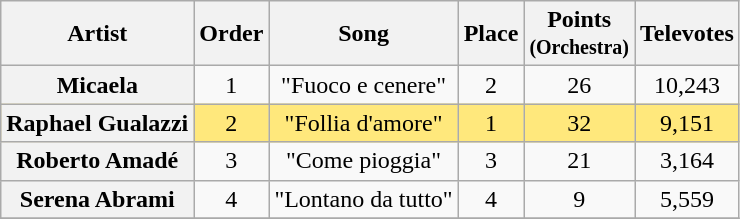<table class="sortable wikitable plainrowheaders" style="text-align:center;">
<tr>
<th>Artist</th>
<th>Order</th>
<th>Song</th>
<th>Place</th>
<th>Points<br><small>(Orchestra)</small></th>
<th>Televotes</th>
</tr>
<tr>
<th scope="row">Micaela</th>
<td>1</td>
<td>"Fuoco e cenere"</td>
<td>2</td>
<td>26</td>
<td>10,243</td>
</tr>
<tr style="background:#ffe87c;">
<th scope="row">Raphael Gualazzi</th>
<td>2</td>
<td>"Follia d'amore"</td>
<td>1</td>
<td>32</td>
<td>9,151</td>
</tr>
<tr>
<th scope="row">Roberto Amadé</th>
<td>3</td>
<td>"Come pioggia"</td>
<td>3</td>
<td>21</td>
<td>3,164</td>
</tr>
<tr>
<th scope="row">Serena Abrami</th>
<td>4</td>
<td>"Lontano da tutto"</td>
<td>4</td>
<td>9</td>
<td>5,559</td>
</tr>
<tr>
</tr>
</table>
